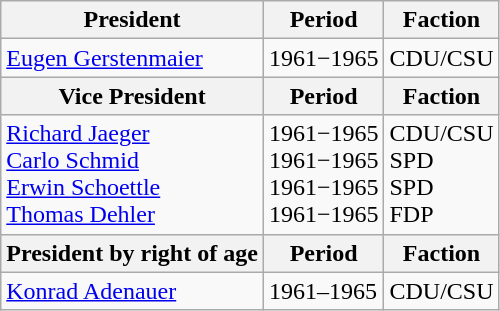<table class="wikitable">
<tr>
<th>President</th>
<th>Period</th>
<th>Faction</th>
</tr>
<tr>
<td><a href='#'>Eugen Gerstenmaier</a></td>
<td>1961−1965</td>
<td>CDU/CSU</td>
</tr>
<tr>
<th>Vice President</th>
<th>Period</th>
<th>Faction</th>
</tr>
<tr>
<td><a href='#'>Richard Jaeger</a><br><a href='#'>Carlo Schmid</a><br><a href='#'>Erwin Schoettle</a><br><a href='#'>Thomas Dehler</a></td>
<td>1961−1965<br>1961−1965<br>1961−1965<br>1961−1965</td>
<td>CDU/CSU<br>SPD<br>SPD<br>FDP</td>
</tr>
<tr>
<th>President by right of age</th>
<th>Period</th>
<th>Faction</th>
</tr>
<tr>
<td><a href='#'>Konrad Adenauer</a></td>
<td>1961–1965</td>
<td>CDU/CSU</td>
</tr>
</table>
